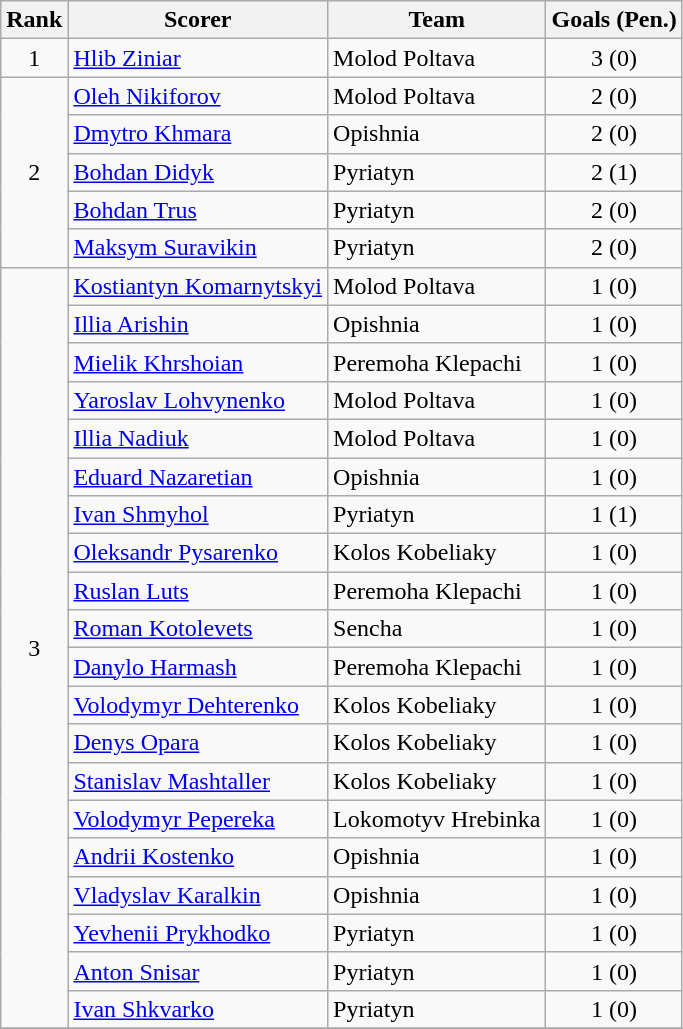<table class="wikitable">
<tr>
<th>Rank</th>
<th>Scorer</th>
<th>Team</th>
<th>Goals (Pen.)</th>
</tr>
<tr>
<td align=center>1</td>
<td> <a href='#'>Hlib Ziniar</a></td>
<td>Molod Poltava</td>
<td align=center>3 (0)</td>
</tr>
<tr>
<td align=center rowspan=5>2</td>
<td> <a href='#'>Oleh Nikiforov</a></td>
<td>Molod Poltava</td>
<td align=center>2 (0)</td>
</tr>
<tr>
<td> <a href='#'>Dmytro Khmara</a></td>
<td>Opishnia</td>
<td align=center>2 (0)</td>
</tr>
<tr>
<td> <a href='#'>Bohdan Didyk</a></td>
<td>Pyriatyn</td>
<td align=center>2 (1)</td>
</tr>
<tr>
<td> <a href='#'>Bohdan Trus</a></td>
<td>Pyriatyn</td>
<td align=center>2 (0)</td>
</tr>
<tr>
<td> <a href='#'>Maksym Suravikin</a></td>
<td>Pyriatyn</td>
<td align=center>2 (0)</td>
</tr>
<tr>
<td align=center rowspan=20>3</td>
<td> <a href='#'>Kostiantyn Komarnytskyi</a></td>
<td>Molod Poltava</td>
<td align=center>1 (0)</td>
</tr>
<tr>
<td> <a href='#'>Illia Arishin</a></td>
<td>Opishnia</td>
<td align=center>1 (0)</td>
</tr>
<tr>
<td> <a href='#'>Mielik Khrshoian</a></td>
<td>Peremoha Klepachi</td>
<td align=center>1 (0)</td>
</tr>
<tr>
<td> <a href='#'>Yaroslav Lohvynenko</a></td>
<td>Molod Poltava</td>
<td align=center>1 (0)</td>
</tr>
<tr>
<td> <a href='#'>Illia Nadiuk</a></td>
<td>Molod Poltava</td>
<td align=center>1 (0)</td>
</tr>
<tr>
<td> <a href='#'>Eduard Nazaretian</a></td>
<td>Opishnia</td>
<td align=center>1 (0)</td>
</tr>
<tr>
<td> <a href='#'>Ivan Shmyhol</a></td>
<td>Pyriatyn</td>
<td align=center>1 (1)</td>
</tr>
<tr>
<td> <a href='#'>Oleksandr Pysarenko</a></td>
<td>Kolos Kobeliaky</td>
<td align=center>1 (0)</td>
</tr>
<tr>
<td> <a href='#'>Ruslan Luts</a></td>
<td>Peremoha Klepachi</td>
<td align=center>1 (0)</td>
</tr>
<tr>
<td> <a href='#'>Roman Kotolevets</a></td>
<td>Sencha</td>
<td align=center>1 (0)</td>
</tr>
<tr>
<td> <a href='#'>Danylo Harmash</a></td>
<td>Peremoha Klepachi</td>
<td align=center>1 (0)</td>
</tr>
<tr>
<td> <a href='#'>Volodymyr Dehterenko</a></td>
<td>Kolos Kobeliaky</td>
<td align=center>1 (0)</td>
</tr>
<tr>
<td> <a href='#'>Denys Opara</a></td>
<td>Kolos Kobeliaky</td>
<td align=center>1 (0)</td>
</tr>
<tr>
<td> <a href='#'>Stanislav Mashtaller</a></td>
<td>Kolos Kobeliaky</td>
<td align=center>1 (0)</td>
</tr>
<tr>
<td> <a href='#'>Volodymyr Pepereka</a></td>
<td>Lokomotyv Hrebinka</td>
<td align=center>1 (0)</td>
</tr>
<tr>
<td> <a href='#'>Andrii Kostenko</a></td>
<td>Opishnia</td>
<td align=center>1 (0)</td>
</tr>
<tr>
<td> <a href='#'>Vladyslav Karalkin</a></td>
<td>Opishnia</td>
<td align=center>1 (0)</td>
</tr>
<tr>
<td> <a href='#'>Yevhenii Prykhodko</a></td>
<td>Pyriatyn</td>
<td align=center>1 (0)</td>
</tr>
<tr>
<td> <a href='#'>Anton Snisar</a></td>
<td>Pyriatyn</td>
<td align=center>1 (0)</td>
</tr>
<tr>
<td> <a href='#'>Ivan Shkvarko</a></td>
<td>Pyriatyn</td>
<td align=center>1 (0)</td>
</tr>
<tr>
</tr>
</table>
